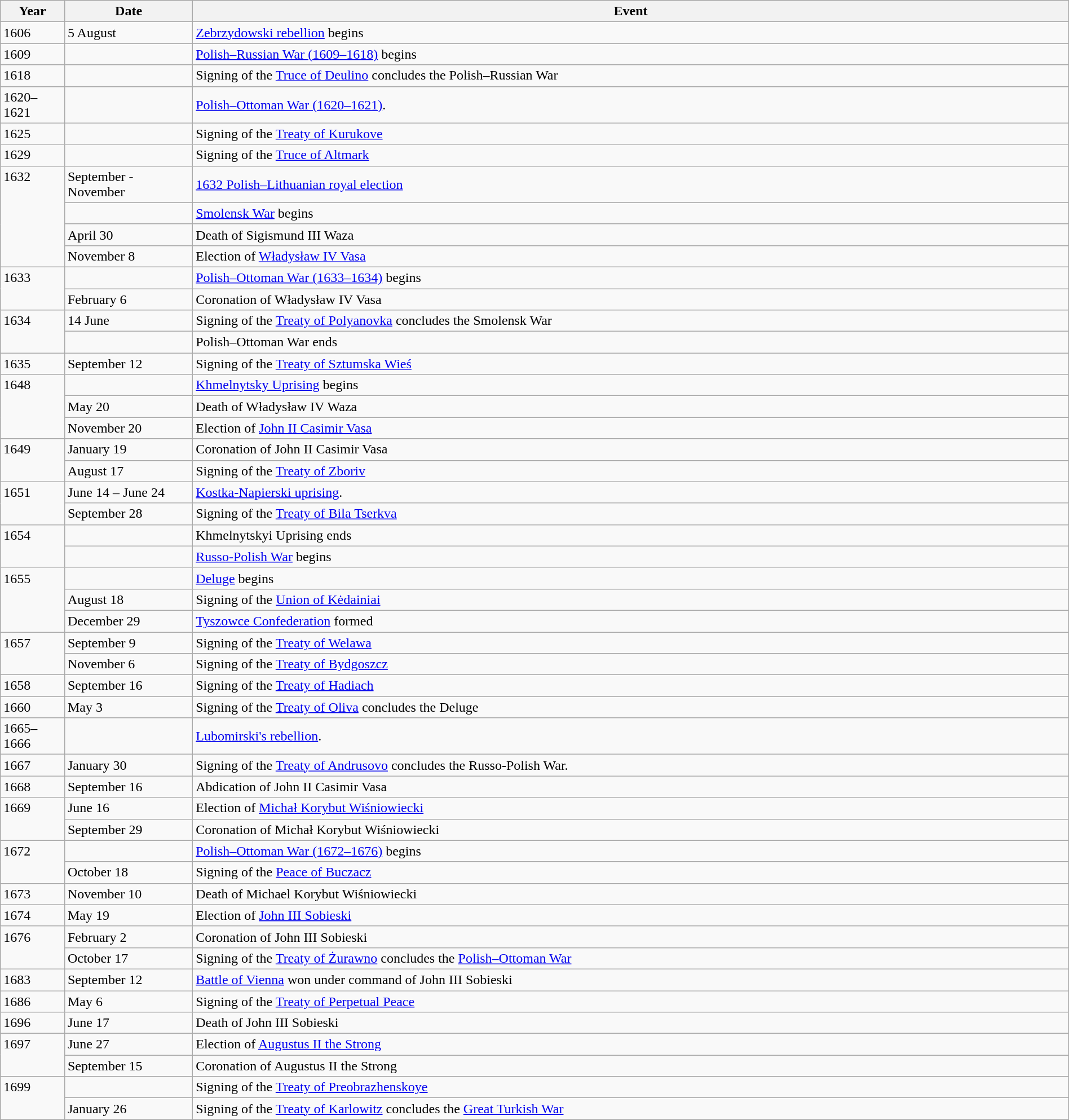<table class="wikitable" width="100%">
<tr>
<th style="width:6%">Year</th>
<th style="width:12%">Date</th>
<th>Event</th>
</tr>
<tr>
<td>1606</td>
<td>5 August</td>
<td><a href='#'>Zebrzydowski rebellion</a> begins</td>
</tr>
<tr>
<td>1609</td>
<td></td>
<td><a href='#'>Polish–Russian War (1609–1618)</a> begins</td>
</tr>
<tr>
<td>1618</td>
<td></td>
<td>Signing of the <a href='#'>Truce of Deulino</a> concludes the Polish–Russian War</td>
</tr>
<tr>
<td>1620–1621</td>
<td></td>
<td><a href='#'>Polish–Ottoman War (1620–1621)</a>.</td>
</tr>
<tr>
<td>1625</td>
<td></td>
<td>Signing of the <a href='#'>Treaty of Kurukove</a></td>
</tr>
<tr>
<td>1629</td>
<td></td>
<td>Signing of the <a href='#'>Truce of Altmark</a></td>
</tr>
<tr>
<td rowspan="4" valign="top">1632</td>
<td>September - November</td>
<td><a href='#'>1632 Polish–Lithuanian royal election</a></td>
</tr>
<tr>
<td></td>
<td><a href='#'>Smolensk War</a> begins</td>
</tr>
<tr>
<td>April 30</td>
<td>Death of Sigismund III Waza</td>
</tr>
<tr>
<td>November 8</td>
<td>Election of <a href='#'>Władysław IV Vasa</a></td>
</tr>
<tr>
<td rowspan="2" valign="top">1633</td>
<td></td>
<td><a href='#'>Polish–Ottoman War (1633–1634)</a> begins</td>
</tr>
<tr>
<td>February 6</td>
<td>Coronation of Władysław IV Vasa</td>
</tr>
<tr>
<td rowspan="2" valign="top">1634</td>
<td>14 June</td>
<td>Signing of the <a href='#'>Treaty of Polyanovka</a> concludes the Smolensk War</td>
</tr>
<tr>
<td></td>
<td>Polish–Ottoman War ends</td>
</tr>
<tr>
<td>1635</td>
<td>September 12</td>
<td>Signing of the <a href='#'>Treaty of Sztumska Wieś</a></td>
</tr>
<tr>
<td rowspan="3" valign="top">1648</td>
<td></td>
<td><a href='#'>Khmelnytsky Uprising</a> begins</td>
</tr>
<tr>
<td>May 20</td>
<td>Death of Władysław IV Waza</td>
</tr>
<tr>
<td>November 20</td>
<td>Election of <a href='#'>John II Casimir Vasa</a></td>
</tr>
<tr>
<td rowspan="2" valign="top">1649</td>
<td>January 19</td>
<td>Coronation of John II Casimir Vasa</td>
</tr>
<tr>
<td>August 17</td>
<td>Signing of the <a href='#'>Treaty of Zboriv</a></td>
</tr>
<tr>
<td rowspan="2" valign="top">1651</td>
<td>June 14 – June 24</td>
<td><a href='#'>Kostka-Napierski uprising</a>.</td>
</tr>
<tr>
<td>September 28</td>
<td>Signing of the <a href='#'>Treaty of Bila Tserkva</a></td>
</tr>
<tr>
<td rowspan="2" valign="top">1654</td>
<td></td>
<td>Khmelnytskyi Uprising ends</td>
</tr>
<tr>
<td></td>
<td><a href='#'>Russo-Polish War</a> begins</td>
</tr>
<tr>
<td rowspan="3" valign="top">1655</td>
<td></td>
<td><a href='#'>Deluge</a> begins</td>
</tr>
<tr>
<td>August 18</td>
<td>Signing of the <a href='#'>Union of Kėdainiai</a></td>
</tr>
<tr>
<td>December 29</td>
<td><a href='#'>Tyszowce Confederation</a> formed</td>
</tr>
<tr>
<td rowspan="2" valign="top">1657</td>
<td>September 9</td>
<td>Signing of the <a href='#'>Treaty of Welawa</a></td>
</tr>
<tr>
<td>November 6</td>
<td>Signing of the <a href='#'>Treaty of Bydgoszcz</a></td>
</tr>
<tr>
<td>1658</td>
<td>September 16</td>
<td>Signing of the <a href='#'>Treaty of Hadiach</a></td>
</tr>
<tr>
<td>1660</td>
<td>May 3</td>
<td>Signing of the <a href='#'>Treaty of Oliva</a> concludes the Deluge</td>
</tr>
<tr>
<td>1665–1666</td>
<td></td>
<td><a href='#'>Lubomirski's rebellion</a>.</td>
</tr>
<tr>
<td>1667</td>
<td>January 30</td>
<td>Signing of the <a href='#'>Treaty of Andrusovo</a> concludes the Russo-Polish War.</td>
</tr>
<tr>
<td>1668</td>
<td>September 16</td>
<td>Abdication of John II Casimir Vasa</td>
</tr>
<tr>
<td rowspan="2" valign="top">1669</td>
<td>June 16</td>
<td>Election of <a href='#'>Michał Korybut Wiśniowiecki</a></td>
</tr>
<tr>
<td>September 29</td>
<td>Coronation of Michał Korybut Wiśniowiecki</td>
</tr>
<tr>
<td rowspan="2" valign="top">1672</td>
<td></td>
<td><a href='#'>Polish–Ottoman War (1672–1676)</a> begins</td>
</tr>
<tr>
<td>October 18</td>
<td>Signing of the <a href='#'>Peace of Buczacz</a></td>
</tr>
<tr>
<td>1673</td>
<td>November 10</td>
<td>Death of Michael Korybut Wiśniowiecki</td>
</tr>
<tr>
<td>1674</td>
<td>May 19</td>
<td>Election of <a href='#'>John III Sobieski</a></td>
</tr>
<tr>
<td rowspan="2" valign="top">1676</td>
<td>February 2</td>
<td>Coronation of John III Sobieski</td>
</tr>
<tr>
<td>October 17</td>
<td>Signing of the <a href='#'>Treaty of Żurawno</a> concludes the <a href='#'>Polish–Ottoman War</a></td>
</tr>
<tr>
<td>1683</td>
<td>September 12</td>
<td><a href='#'>Battle of Vienna</a> won under command of John III Sobieski</td>
</tr>
<tr>
<td>1686</td>
<td>May 6</td>
<td>Signing of the <a href='#'>Treaty of Perpetual Peace</a></td>
</tr>
<tr>
<td>1696</td>
<td>June 17</td>
<td>Death of John III Sobieski</td>
</tr>
<tr>
<td rowspan="2" valign="top">1697</td>
<td>June 27</td>
<td>Election of <a href='#'>Augustus II the Strong</a></td>
</tr>
<tr>
<td>September 15</td>
<td>Coronation of Augustus II the Strong</td>
</tr>
<tr>
<td rowspan="2" valign="top">1699</td>
<td></td>
<td>Signing of the <a href='#'>Treaty of Preobrazhenskoye</a></td>
</tr>
<tr>
<td>January 26</td>
<td>Signing of the <a href='#'>Treaty of Karlowitz</a> concludes the <a href='#'>Great Turkish War</a></td>
</tr>
</table>
